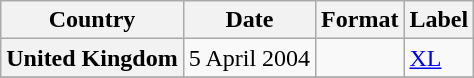<table class="wikitable plainrowheaders">
<tr>
<th scope="col">Country</th>
<th scope="col">Date</th>
<th scope="col">Format</th>
<th scope="col">Label</th>
</tr>
<tr>
<th scope="row" rowspan="1">United Kingdom</th>
<td>5 April 2004</td>
<td></td>
<td rowspan="1"><a href='#'>XL</a></td>
</tr>
<tr>
</tr>
</table>
